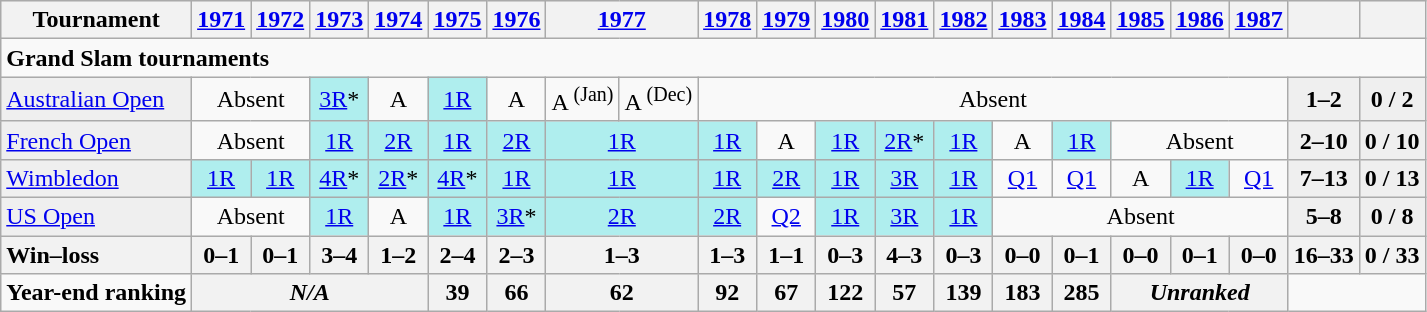<table class="wikitable">
<tr style="background:#efefef;">
<th>Tournament</th>
<th><a href='#'>1971</a></th>
<th><a href='#'>1972</a></th>
<th><a href='#'>1973</a></th>
<th><a href='#'>1974</a></th>
<th><a href='#'>1975</a></th>
<th><a href='#'>1976</a></th>
<th colspan="2"><a href='#'>1977</a></th>
<th><a href='#'>1978</a></th>
<th><a href='#'>1979</a></th>
<th><a href='#'>1980</a></th>
<th><a href='#'>1981</a></th>
<th><a href='#'>1982</a></th>
<th><a href='#'>1983</a></th>
<th><a href='#'>1984</a></th>
<th><a href='#'>1985</a></th>
<th><a href='#'>1986</a></th>
<th><a href='#'>1987</a></th>
<th></th>
<th></th>
</tr>
<tr>
<td colspan=21 align=left><strong>Grand Slam tournaments</strong></td>
</tr>
<tr>
<td style="background:#EFEFEF;"><a href='#'>Australian Open</a></td>
<td style="text-align:center;" colspan="2">Absent</td>
<td style="text-align:center; background:#afeeee;"><a href='#'>3R</a>*</td>
<td style="text-align:center;">A</td>
<td style="text-align:center; background:#afeeee;"><a href='#'>1R</a></td>
<td style="text-align:center;">A</td>
<td style="text-align:center;">A <sup>(Jan)</sup></td>
<td style="text-align:center;">A <sup>(Dec)</sup></td>
<td style="text-align:center;" colspan="10">Absent</td>
<td style="text-align:center; background:#efefef;"><strong>1–2</strong></td>
<td style="text-align:center; background:#efefef;"><strong>0 / 2</strong></td>
</tr>
<tr>
<td style="background:#EFEFEF;"><a href='#'>French Open</a></td>
<td style="text-align:center;" colspan="2">Absent</td>
<td style="text-align:center; background:#afeeee;"><a href='#'>1R</a></td>
<td style="text-align:center; background:#afeeee;"><a href='#'>2R</a></td>
<td style="text-align:center; background:#afeeee;"><a href='#'>1R</a></td>
<td style="text-align:center; background:#afeeee;"><a href='#'>2R</a></td>
<td colspan="2" style="text-align:center; background:#afeeee;"><a href='#'>1R</a></td>
<td style="text-align:center; background:#afeeee;"><a href='#'>1R</a></td>
<td style="text-align:center;">A</td>
<td style="text-align:center; background:#afeeee;"><a href='#'>1R</a></td>
<td style="text-align:center; background:#afeeee;"><a href='#'>2R</a>*</td>
<td style="text-align:center; background:#afeeee;"><a href='#'>1R</a></td>
<td style="text-align:center;">A</td>
<td style="text-align:center; background:#afeeee;"><a href='#'>1R</a></td>
<td style="text-align:center;" colspan="3">Absent</td>
<td style="text-align:center; background:#efefef;"><strong>2–10</strong></td>
<td style="text-align:center; background:#efefef;"><strong>0 / 10</strong></td>
</tr>
<tr>
<td style="background:#EFEFEF;"><a href='#'>Wimbledon</a></td>
<td style="text-align:center; background:#afeeee;"><a href='#'>1R</a></td>
<td style="text-align:center; background:#afeeee;"><a href='#'>1R</a></td>
<td style="text-align:center; background:#afeeee;"><a href='#'>4R</a>*</td>
<td style="text-align:center; background:#afeeee;"><a href='#'>2R</a>*</td>
<td style="text-align:center; background:#afeeee;"><a href='#'>4R</a>*</td>
<td style="text-align:center; background:#afeeee;"><a href='#'>1R</a></td>
<td colspan="2"  style="text-align:center; background:#afeeee;"><a href='#'>1R</a></td>
<td style="text-align:center; background:#afeeee;"><a href='#'>1R</a></td>
<td style="text-align:center; background:#afeeee;"><a href='#'>2R</a></td>
<td style="text-align:center; background:#afeeee;"><a href='#'>1R</a></td>
<td style="text-align:center; background:#afeeee;"><a href='#'>3R</a></td>
<td style="text-align:center; background:#afeeee;"><a href='#'>1R</a></td>
<td style="text-align:center;"><a href='#'>Q1</a></td>
<td style="text-align:center;"><a href='#'>Q1</a></td>
<td style="text-align:center;">A</td>
<td style="text-align:center; background:#afeeee;"><a href='#'>1R</a></td>
<td style="text-align:center;"><a href='#'>Q1</a></td>
<td style="text-align:center; background:#efefef;"><strong>7–13</strong></td>
<td style="text-align:center; background:#efefef;"><strong>0 / 13</strong></td>
</tr>
<tr>
<td style="background:#EFEFEF;"><a href='#'>US Open</a></td>
<td style="text-align:center;" colspan="2">Absent</td>
<td style="text-align:center; background:#afeeee;"><a href='#'>1R</a></td>
<td style="text-align:center;">A</td>
<td style="text-align:center; background:#afeeee;"><a href='#'>1R</a></td>
<td style="text-align:center; background:#afeeee;"><a href='#'>3R</a>*</td>
<td colspan="2"  style="text-align:center; background:#afeeee;"><a href='#'>2R</a></td>
<td style="text-align:center; background:#afeeee;"><a href='#'>2R</a></td>
<td style="text-align:center;"><a href='#'>Q2</a></td>
<td style="text-align:center; background:#afeeee;"><a href='#'>1R</a></td>
<td style="text-align:center; background:#afeeee;"><a href='#'>3R</a></td>
<td style="text-align:center; background:#afeeee;"><a href='#'>1R</a></td>
<td style="text-align:center;" colspan="5">Absent</td>
<td style="text-align:center; background:#efefef;"><strong>5–8</strong></td>
<td style="text-align:center; background:#efefef;"><strong>0 / 8</strong></td>
</tr>
<tr>
<th style=text-align:left>Win–loss</th>
<th>0–1</th>
<th>0–1</th>
<th>3–4</th>
<th>1–2</th>
<th>2–4</th>
<th>2–3</th>
<th colspan="2">1–3</th>
<th>1–3</th>
<th>1–1</th>
<th>0–3</th>
<th>4–3</th>
<th>0–3</th>
<th>0–0</th>
<th>0–1</th>
<th>0–0</th>
<th>0–1</th>
<th>0–0</th>
<th>16–33</th>
<th>0 / 33</th>
</tr>
<tr>
<td align=left><strong>Year-end ranking</strong></td>
<th style="text-align:center;" colspan="4" style="color:#767676"><em>N/A</em></th>
<th style="text-align:center;">39</th>
<th style="text-align:center;">66</th>
<th style="text-align:center;" colspan="2">62</th>
<th style="text-align:center;">92</th>
<th style="text-align:center;">67</th>
<th style="text-align:center;">122</th>
<th style="text-align:center;">57</th>
<th style="text-align:center;">139</th>
<th style="text-align:center;">183</th>
<th style="text-align:center;">285</th>
<th style="text-align:center;" colspan="3" style="color:#767676"><em>Unranked</em></th>
</tr>
</table>
